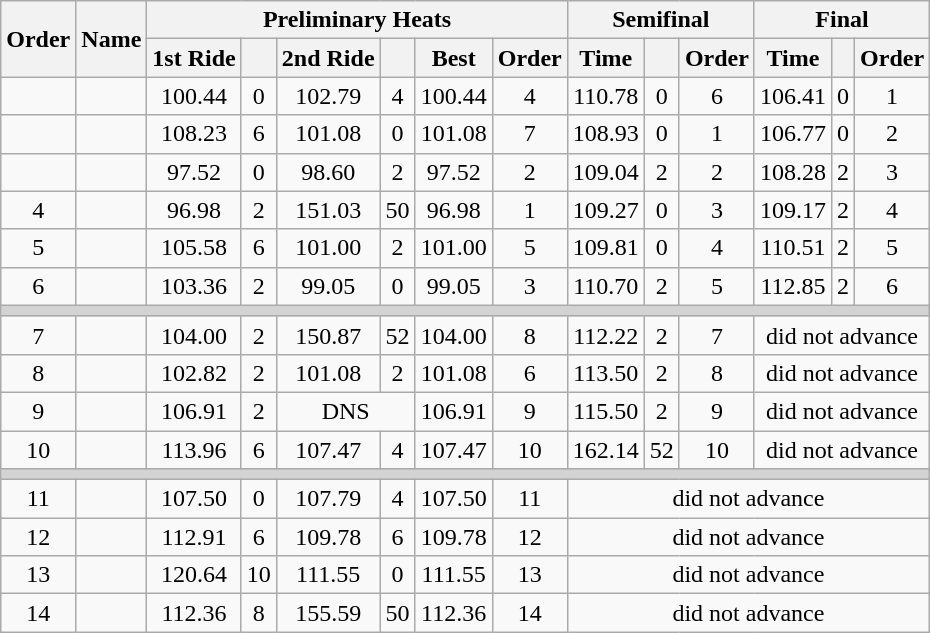<table class="wikitable" style="text-align:center">
<tr>
<th rowspan=2>Order</th>
<th rowspan=2>Name</th>
<th colspan=6>Preliminary Heats</th>
<th colspan=3>Semifinal</th>
<th colspan=3>Final</th>
</tr>
<tr>
<th>1st Ride</th>
<th></th>
<th>2nd Ride</th>
<th></th>
<th>Best</th>
<th>Order</th>
<th>Time</th>
<th></th>
<th>Order</th>
<th>Time</th>
<th></th>
<th>Order</th>
</tr>
<tr>
<td></td>
<td align=left></td>
<td>100.44</td>
<td>0</td>
<td>102.79</td>
<td>4</td>
<td>100.44</td>
<td>4</td>
<td>110.78</td>
<td>0</td>
<td>6</td>
<td>106.41</td>
<td>0</td>
<td>1</td>
</tr>
<tr>
<td></td>
<td align=left></td>
<td>108.23</td>
<td>6</td>
<td>101.08</td>
<td>0</td>
<td>101.08</td>
<td>7</td>
<td>108.93</td>
<td>0</td>
<td>1</td>
<td>106.77</td>
<td>0</td>
<td>2</td>
</tr>
<tr>
<td></td>
<td align=left></td>
<td>97.52</td>
<td>0</td>
<td>98.60</td>
<td>2</td>
<td>97.52</td>
<td>2</td>
<td>109.04</td>
<td>2</td>
<td>2</td>
<td>108.28</td>
<td>2</td>
<td>3</td>
</tr>
<tr>
<td>4</td>
<td align=left></td>
<td>96.98</td>
<td>2</td>
<td>151.03</td>
<td>50</td>
<td>96.98</td>
<td>1</td>
<td>109.27</td>
<td>0</td>
<td>3</td>
<td>109.17</td>
<td>2</td>
<td>4</td>
</tr>
<tr>
<td>5</td>
<td align=left></td>
<td>105.58</td>
<td>6</td>
<td>101.00</td>
<td>2</td>
<td>101.00</td>
<td>5</td>
<td>109.81</td>
<td>0</td>
<td>4</td>
<td>110.51</td>
<td>2</td>
<td>5</td>
</tr>
<tr>
<td>6</td>
<td align=left></td>
<td>103.36</td>
<td>2</td>
<td>99.05</td>
<td>0</td>
<td>99.05</td>
<td>3</td>
<td>110.70</td>
<td>2</td>
<td>5</td>
<td>112.85</td>
<td>2</td>
<td>6</td>
</tr>
<tr bgcolor=lightgray>
<td colspan=14></td>
</tr>
<tr>
<td>7</td>
<td align=left></td>
<td>104.00</td>
<td>2</td>
<td>150.87</td>
<td>52</td>
<td>104.00</td>
<td>8</td>
<td>112.22</td>
<td>2</td>
<td>7</td>
<td colspan=3>did not advance</td>
</tr>
<tr>
<td>8</td>
<td align=left></td>
<td>102.82</td>
<td>2</td>
<td>101.08</td>
<td>2</td>
<td>101.08</td>
<td>6</td>
<td>113.50</td>
<td>2</td>
<td>8</td>
<td colspan=3>did not advance</td>
</tr>
<tr>
<td>9</td>
<td align=left></td>
<td>106.91</td>
<td>2</td>
<td colspan=2>DNS</td>
<td>106.91</td>
<td>9</td>
<td>115.50</td>
<td>2</td>
<td>9</td>
<td colspan=3>did not advance</td>
</tr>
<tr>
<td>10</td>
<td align=left></td>
<td>113.96</td>
<td>6</td>
<td>107.47</td>
<td>4</td>
<td>107.47</td>
<td>10</td>
<td>162.14</td>
<td>52</td>
<td>10</td>
<td colspan=3>did not advance</td>
</tr>
<tr bgcolor=lightgray>
<td colspan=14></td>
</tr>
<tr>
<td>11</td>
<td align=left></td>
<td>107.50</td>
<td>0</td>
<td>107.79</td>
<td>4</td>
<td>107.50</td>
<td>11</td>
<td colspan=6>did not advance</td>
</tr>
<tr>
<td>12</td>
<td align=left></td>
<td>112.91</td>
<td>6</td>
<td>109.78</td>
<td>6</td>
<td>109.78</td>
<td>12</td>
<td colspan=6>did not advance</td>
</tr>
<tr>
<td>13</td>
<td align=left></td>
<td>120.64</td>
<td>10</td>
<td>111.55</td>
<td>0</td>
<td>111.55</td>
<td>13</td>
<td colspan=6>did not advance</td>
</tr>
<tr>
<td>14</td>
<td align=left></td>
<td>112.36</td>
<td>8</td>
<td>155.59</td>
<td>50</td>
<td>112.36</td>
<td>14</td>
<td colspan=6>did not advance</td>
</tr>
</table>
